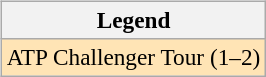<table>
<tr valign=top>
<td><br><table class=wikitable style=font-size:97%>
<tr>
<th>Legend</th>
</tr>
<tr style="background:moccasin;">
<td>ATP Challenger Tour (1–2)</td>
</tr>
</table>
</td>
<td></td>
</tr>
</table>
